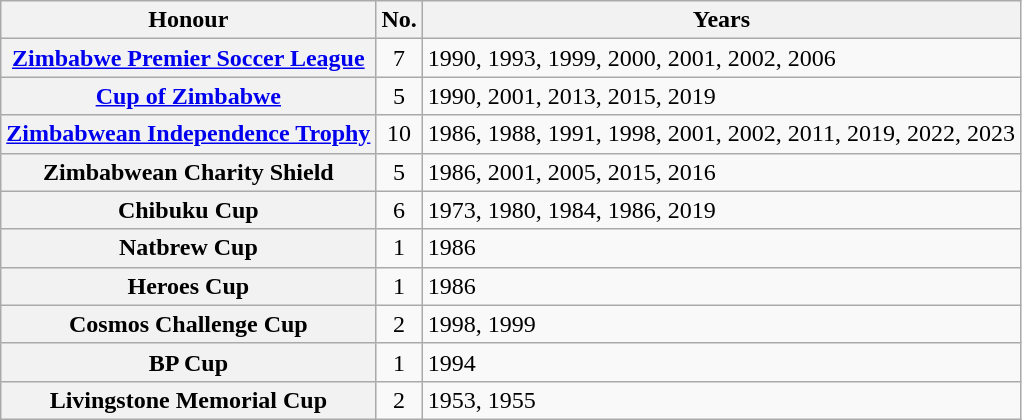<table class="wikitable plainrowheaders">
<tr>
<th scope=col>Honour</th>
<th scope=col>No.</th>
<th scope=col>Years</th>
</tr>
<tr>
<th scope=row><a href='#'>Zimbabwe Premier Soccer League</a></th>
<td align="center">7</td>
<td>1990, 1993, 1999, 2000, 2001, 2002, 2006</td>
</tr>
<tr>
<th scope=row><a href='#'>Cup of Zimbabwe</a></th>
<td align="center">5</td>
<td>1990, 2001, 2013, 2015, 2019</td>
</tr>
<tr>
<th scope=row><a href='#'>Zimbabwean Independence Trophy</a></th>
<td align="center">10</td>
<td>1986, 1988, 1991, 1998, 2001, 2002, 2011, 2019, 2022, 2023</td>
</tr>
<tr>
<th scope=row>Zimbabwean Charity Shield</th>
<td align="center">5</td>
<td>1986, 2001, 2005, 2015, 2016</td>
</tr>
<tr>
<th scope=row>Chibuku Cup</th>
<td align="center">6</td>
<td>1973, 1980, 1984, 1986, 2019</td>
</tr>
<tr>
<th scope=row>Natbrew Cup</th>
<td align="center">1</td>
<td>1986</td>
</tr>
<tr>
<th scope=row>Heroes Cup</th>
<td align="center">1</td>
<td>1986</td>
</tr>
<tr>
<th scope=row>Cosmos Challenge Cup</th>
<td align="center">2</td>
<td>1998, 1999</td>
</tr>
<tr>
<th scope=row>BP Cup</th>
<td align="center">1</td>
<td>1994</td>
</tr>
<tr>
<th scope=row>Livingstone Memorial Cup</th>
<td align="center">2</td>
<td>1953, 1955</td>
</tr>
</table>
